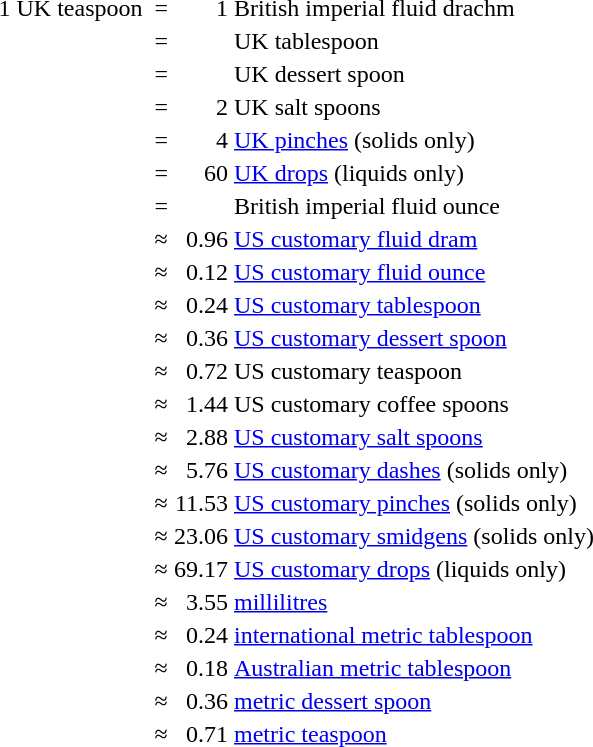<table>
<tr>
<td>1 UK teaspoon </td>
<td>=</td>
<td align=right>1</td>
<td>British imperial fluid drachm</td>
</tr>
<tr>
<td></td>
<td>=</td>
<td align=right></td>
<td>UK tablespoon</td>
</tr>
<tr>
<td></td>
<td>=</td>
<td align=right></td>
<td>UK dessert spoon</td>
</tr>
<tr>
<td></td>
<td>=</td>
<td align=right>2</td>
<td>UK salt spoons</td>
</tr>
<tr>
<td></td>
<td>=</td>
<td align=right>4</td>
<td><a href='#'>UK pinches</a> (solids only)</td>
</tr>
<tr>
<td></td>
<td>=</td>
<td align=right>60</td>
<td><a href='#'>UK drops</a> (liquids only)</td>
</tr>
<tr>
<td></td>
<td>=</td>
<td align=right></td>
<td>British imperial fluid ounce</td>
</tr>
<tr>
<td></td>
<td>≈</td>
<td align=right>0.96</td>
<td><a href='#'>US customary fluid dram</a></td>
</tr>
<tr>
<td></td>
<td>≈</td>
<td align=right>0.12</td>
<td><a href='#'>US customary fluid ounce</a></td>
</tr>
<tr>
<td></td>
<td>≈</td>
<td align=right>0.24</td>
<td><a href='#'>US customary tablespoon</a></td>
</tr>
<tr>
<td></td>
<td>≈</td>
<td align=right>0.36</td>
<td><a href='#'>US customary dessert spoon</a></td>
</tr>
<tr>
<td></td>
<td>≈</td>
<td align=right>0.72</td>
<td>US customary teaspoon</td>
</tr>
<tr>
<td></td>
<td>≈</td>
<td align=right>1.44</td>
<td>US customary coffee spoons</td>
</tr>
<tr>
<td></td>
<td>≈</td>
<td align=right>2.88</td>
<td><a href='#'>US customary salt spoons</a></td>
</tr>
<tr>
<td></td>
<td>≈</td>
<td align=right>5.76</td>
<td><a href='#'>US customary dashes</a> (solids only)</td>
</tr>
<tr>
<td></td>
<td>≈</td>
<td align=right>11.53</td>
<td><a href='#'>US customary pinches</a> (solids only)</td>
</tr>
<tr>
<td></td>
<td>≈</td>
<td align=right>23.06</td>
<td><a href='#'>US customary smidgens</a> (solids only)</td>
</tr>
<tr>
<td></td>
<td>≈</td>
<td align=right>69.17</td>
<td><a href='#'>US customary drops</a> (liquids only)</td>
</tr>
<tr>
<td></td>
<td>≈</td>
<td align=right>3.55</td>
<td><a href='#'>millilitres</a></td>
</tr>
<tr>
<td></td>
<td>≈</td>
<td align=right>0.24</td>
<td><a href='#'>international metric tablespoon</a></td>
</tr>
<tr>
<td></td>
<td>≈</td>
<td align=right>0.18</td>
<td><a href='#'>Australian metric tablespoon</a></td>
</tr>
<tr>
<td></td>
<td>≈</td>
<td align=right>0.36</td>
<td><a href='#'>metric dessert spoon</a></td>
</tr>
<tr>
<td></td>
<td>≈</td>
<td align=right>0.71</td>
<td><a href='#'>metric teaspoon</a></td>
</tr>
</table>
